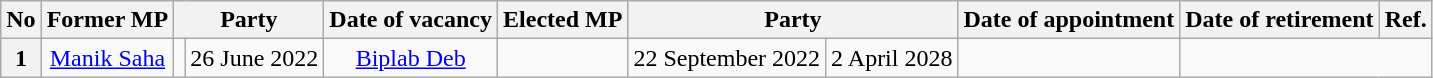<table class="wikitable">
<tr>
<th>No</th>
<th>Former MP</th>
<th colspan="2">Party</th>
<th>Date of vacancy</th>
<th>Elected MP</th>
<th colspan="2">Party</th>
<th><strong>Date of appointment</strong></th>
<th>Date of retirement</th>
<th>Ref.</th>
</tr>
<tr style="text-align:center;">
<th>1</th>
<td><a href='#'>Manik Saha</a></td>
<td></td>
<td>26 June 2022</td>
<td><a href='#'>Biplab Deb</a></td>
<td></td>
<td>22 September 2022</td>
<td>2 April 2028</td>
<td></td>
</tr>
</table>
